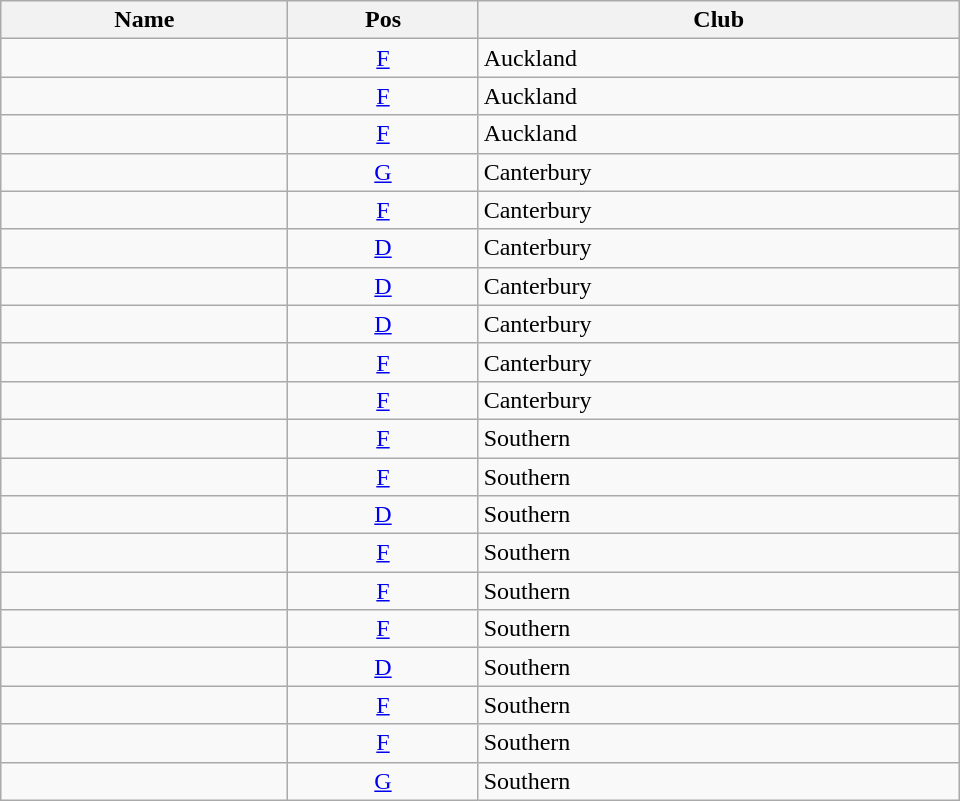<table class="wikitable sortable" style=width:40em>
<tr>
<th>Name</th>
<th>Pos</th>
<th>Club</th>
</tr>
<tr>
<td></td>
<td align="center"><a href='#'>F</a></td>
<td>Auckland</td>
</tr>
<tr>
<td></td>
<td align="center"><a href='#'>F</a></td>
<td>Auckland</td>
</tr>
<tr>
<td></td>
<td align="center"><a href='#'>F</a></td>
<td>Auckland</td>
</tr>
<tr>
<td></td>
<td align="center"><a href='#'>G</a></td>
<td>Canterbury</td>
</tr>
<tr>
<td></td>
<td align="center"><a href='#'>F</a></td>
<td>Canterbury</td>
</tr>
<tr>
<td></td>
<td align="center"><a href='#'>D</a></td>
<td>Canterbury</td>
</tr>
<tr>
<td></td>
<td align="center"><a href='#'>D</a></td>
<td>Canterbury</td>
</tr>
<tr>
<td></td>
<td align="center"><a href='#'>D</a></td>
<td>Canterbury</td>
</tr>
<tr>
<td></td>
<td align="center"><a href='#'>F</a></td>
<td>Canterbury</td>
</tr>
<tr>
<td></td>
<td align="center"><a href='#'>F</a></td>
<td>Canterbury</td>
</tr>
<tr>
<td></td>
<td align="center"><a href='#'>F</a></td>
<td>Southern</td>
</tr>
<tr>
<td></td>
<td align="center"><a href='#'>F</a></td>
<td>Southern</td>
</tr>
<tr>
<td></td>
<td align="center"><a href='#'>D</a></td>
<td>Southern</td>
</tr>
<tr>
<td></td>
<td align="center"><a href='#'>F</a></td>
<td>Southern</td>
</tr>
<tr>
<td></td>
<td align="center"><a href='#'>F</a></td>
<td>Southern</td>
</tr>
<tr>
<td></td>
<td align="center"><a href='#'>F</a></td>
<td>Southern</td>
</tr>
<tr>
<td></td>
<td align="center"><a href='#'>D</a></td>
<td>Southern</td>
</tr>
<tr>
<td></td>
<td align="center"><a href='#'>F</a></td>
<td>Southern</td>
</tr>
<tr>
<td></td>
<td align="center"><a href='#'>F</a></td>
<td>Southern</td>
</tr>
<tr>
<td></td>
<td align="center"><a href='#'>G</a></td>
<td>Southern</td>
</tr>
</table>
